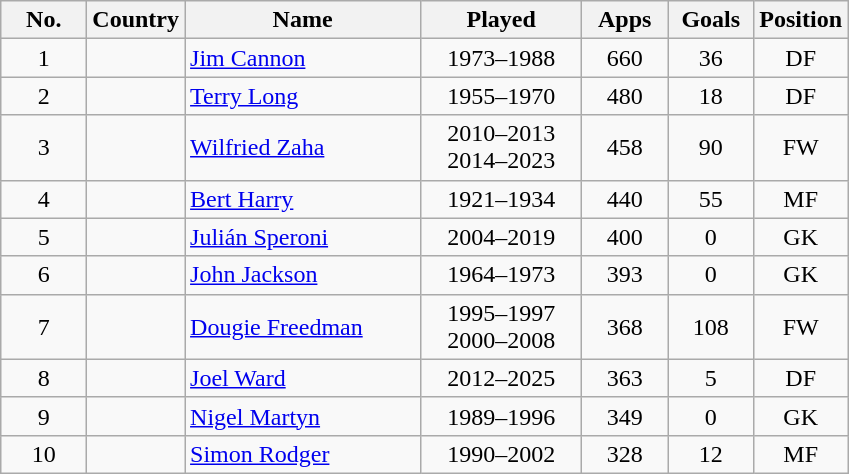<table class="wikitable sortable" style="text-align:center;">
<tr>
<th width=50px>No.</th>
<th style="width:50px;">Country</th>
<th style="width:150px;">Name</th>
<th style="width:100px;">Played</th>
<th width=50px>Apps</th>
<th width=50px>Goals</th>
<th width=50px>Position</th>
</tr>
<tr>
<td>1</td>
<td></td>
<td align="left"><a href='#'>Jim Cannon</a></td>
<td>1973–1988</td>
<td>660</td>
<td>36</td>
<td>DF</td>
</tr>
<tr>
<td>2</td>
<td></td>
<td align="left"><a href='#'>Terry Long</a></td>
<td>1955–1970</td>
<td>480</td>
<td>18</td>
<td>DF</td>
</tr>
<tr>
<td>3</td>
<td></td>
<td align="left"><a href='#'>Wilfried Zaha</a></td>
<td>2010–2013<br>2014–2023</td>
<td>458</td>
<td>90</td>
<td>FW</td>
</tr>
<tr>
<td>4</td>
<td></td>
<td align="left"><a href='#'>Bert Harry</a></td>
<td>1921–1934</td>
<td>440</td>
<td>55</td>
<td>MF</td>
</tr>
<tr>
<td>5</td>
<td></td>
<td align="left"><a href='#'>Julián Speroni</a></td>
<td>2004–2019</td>
<td>400</td>
<td>0</td>
<td>GK</td>
</tr>
<tr>
<td>6</td>
<td></td>
<td align="left"><a href='#'>John Jackson</a></td>
<td>1964–1973</td>
<td>393</td>
<td>0</td>
<td>GK</td>
</tr>
<tr>
<td>7</td>
<td></td>
<td align="left"><a href='#'>Dougie Freedman</a></td>
<td>1995–1997<br>2000–2008</td>
<td>368</td>
<td>108</td>
<td>FW</td>
</tr>
<tr>
<td>8</td>
<td></td>
<td align="left"><a href='#'>Joel Ward</a></td>
<td>2012–2025</td>
<td>363</td>
<td>5</td>
<td>DF</td>
</tr>
<tr>
<td>9</td>
<td></td>
<td align="left"><a href='#'>Nigel Martyn</a></td>
<td>1989–1996</td>
<td>349</td>
<td>0</td>
<td>GK</td>
</tr>
<tr>
<td>10</td>
<td></td>
<td align="left"><a href='#'>Simon Rodger</a></td>
<td>1990–2002</td>
<td>328</td>
<td>12</td>
<td>MF</td>
</tr>
</table>
